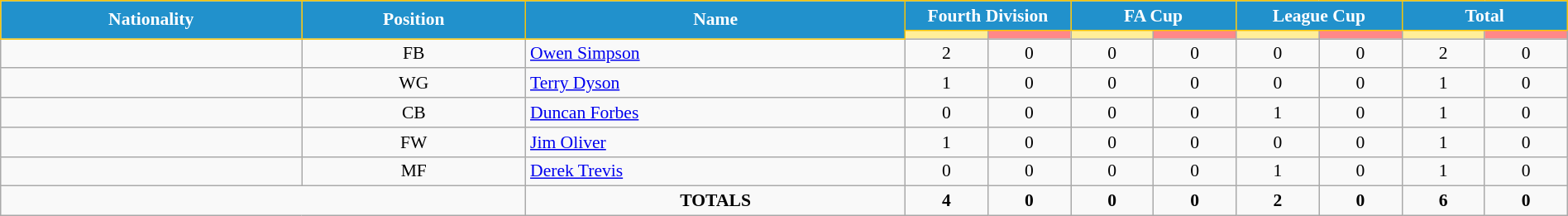<table class="wikitable" style="text-align:center; font-size:90%; width:100%;">
<tr>
<th rowspan="2" style="background:#2191CC; color:white; border:1px solid #F7C408; text-align:center;">Nationality</th>
<th rowspan="2" style="background:#2191CC; color:white; border:1px solid #F7C408; text-align:center;">Position</th>
<th rowspan="2" style="background:#2191CC; color:white; border:1px solid #F7C408; text-align:center;">Name</th>
<th colspan="2" style="background:#2191CC; color:white; border:1px solid #F7C408; text-align:center;">Fourth Division</th>
<th colspan="2" style="background:#2191CC; color:white; border:1px solid #F7C408; text-align:center;">FA Cup</th>
<th colspan="2" style="background:#2191CC; color:white; border:1px solid #F7C408; text-align:center;">League Cup</th>
<th colspan="2" style="background:#2191CC; color:white; border:1px solid #F7C408; text-align:center;">Total</th>
</tr>
<tr>
<th width=60 style="background: #FFEE99"></th>
<th width=60 style="background: #FF8888"></th>
<th width=60 style="background: #FFEE99"></th>
<th width=60 style="background: #FF8888"></th>
<th width=60 style="background: #FFEE99"></th>
<th width=60 style="background: #FF8888"></th>
<th width=60 style="background: #FFEE99"></th>
<th width=60 style="background: #FF8888"></th>
</tr>
<tr>
<td></td>
<td>FB</td>
<td align="left"><a href='#'>Owen Simpson</a></td>
<td>2</td>
<td>0</td>
<td>0</td>
<td>0</td>
<td>0</td>
<td>0</td>
<td>2</td>
<td>0</td>
</tr>
<tr>
<td></td>
<td>WG</td>
<td align="left"><a href='#'>Terry Dyson</a></td>
<td>1</td>
<td>0</td>
<td>0</td>
<td>0</td>
<td>0</td>
<td>0</td>
<td>1</td>
<td>0</td>
</tr>
<tr>
<td></td>
<td>CB</td>
<td align="left"><a href='#'>Duncan Forbes</a></td>
<td>0</td>
<td>0</td>
<td>0</td>
<td>0</td>
<td>1</td>
<td>0</td>
<td>1</td>
<td>0</td>
</tr>
<tr>
<td></td>
<td>FW</td>
<td align="left"><a href='#'>Jim Oliver</a></td>
<td>1</td>
<td>0</td>
<td>0</td>
<td>0</td>
<td>0</td>
<td>0</td>
<td>1</td>
<td>0</td>
</tr>
<tr>
<td></td>
<td>MF</td>
<td align="left"><a href='#'>Derek Trevis</a></td>
<td>0</td>
<td>0</td>
<td>0</td>
<td>0</td>
<td>1</td>
<td>0</td>
<td>1</td>
<td>0</td>
</tr>
<tr>
<td colspan="2"></td>
<td><strong>TOTALS</strong></td>
<td><strong>4</strong></td>
<td><strong>0</strong></td>
<td><strong>0</strong></td>
<td><strong>0</strong></td>
<td><strong>2</strong></td>
<td><strong>0</strong></td>
<td><strong>6</strong></td>
<td><strong>0</strong></td>
</tr>
</table>
